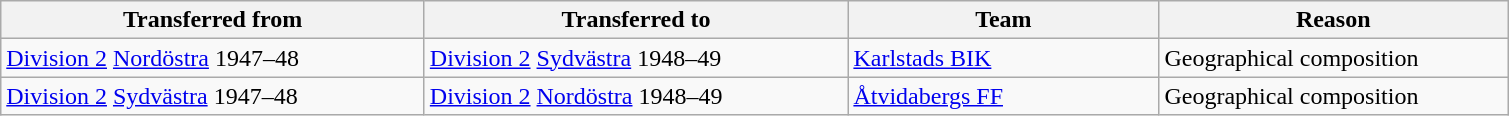<table class="wikitable" style="text-align: left;">
<tr>
<th style="width: 275px;">Transferred from</th>
<th style="width: 275px;">Transferred to</th>
<th style="width: 200px;">Team</th>
<th style="width: 225px;">Reason</th>
</tr>
<tr>
<td><a href='#'>Division 2</a> <a href='#'>Nordöstra</a> 1947–48</td>
<td><a href='#'>Division 2</a> <a href='#'>Sydvästra</a> 1948–49</td>
<td><a href='#'>Karlstads BIK</a></td>
<td>Geographical composition</td>
</tr>
<tr>
<td><a href='#'>Division 2</a> <a href='#'>Sydvästra</a> 1947–48</td>
<td><a href='#'>Division 2</a> <a href='#'>Nordöstra</a> 1948–49</td>
<td><a href='#'>Åtvidabergs FF</a></td>
<td>Geographical composition</td>
</tr>
</table>
